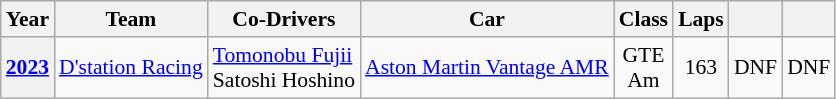<table class="wikitable" style="text-align:center; font-size:90%">
<tr>
<th>Year</th>
<th>Team</th>
<th>Co-Drivers</th>
<th>Car</th>
<th>Class</th>
<th>Laps</th>
<th></th>
<th></th>
</tr>
<tr>
<th><a href='#'>2023</a></th>
<td align="left"nowrap> <a href='#'>D'station Racing</a></td>
<td align="left"nowrap> <a href='#'>Tomonobu Fujii</a><br> Satoshi Hoshino</td>
<td align="left"nowrap><a href='#'>Aston Martin Vantage AMR</a></td>
<td>GTE<br>Am</td>
<td>163</td>
<td>DNF</td>
<td>DNF</td>
</tr>
</table>
